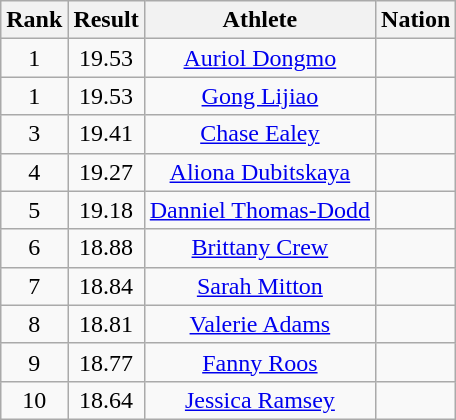<table class="wikitable" style="text-align:center">
<tr>
<th>Rank</th>
<th>Result</th>
<th>Athlete</th>
<th>Nation</th>
</tr>
<tr>
<td>1</td>
<td>19.53</td>
<td><a href='#'>Auriol Dongmo</a></td>
<td align=left></td>
</tr>
<tr>
<td>1</td>
<td>19.53</td>
<td><a href='#'>Gong Lijiao</a></td>
<td align=left></td>
</tr>
<tr>
<td>3</td>
<td>19.41</td>
<td><a href='#'>Chase Ealey</a></td>
<td align=left></td>
</tr>
<tr>
<td>4</td>
<td>19.27</td>
<td><a href='#'>Aliona Dubitskaya</a></td>
<td align=left></td>
</tr>
<tr>
<td>5</td>
<td>19.18</td>
<td><a href='#'>Danniel Thomas-Dodd</a></td>
<td align=left></td>
</tr>
<tr>
<td>6</td>
<td>18.88</td>
<td><a href='#'>Brittany Crew</a></td>
<td align=left></td>
</tr>
<tr>
<td>7</td>
<td>18.84</td>
<td><a href='#'>Sarah Mitton</a></td>
<td align=left></td>
</tr>
<tr>
<td>8</td>
<td>18.81</td>
<td><a href='#'>Valerie Adams</a></td>
<td align=left></td>
</tr>
<tr>
<td>9</td>
<td>18.77</td>
<td><a href='#'>Fanny Roos</a></td>
<td align=left></td>
</tr>
<tr>
<td>10</td>
<td>18.64</td>
<td><a href='#'>Jessica Ramsey</a></td>
<td align=left></td>
</tr>
</table>
